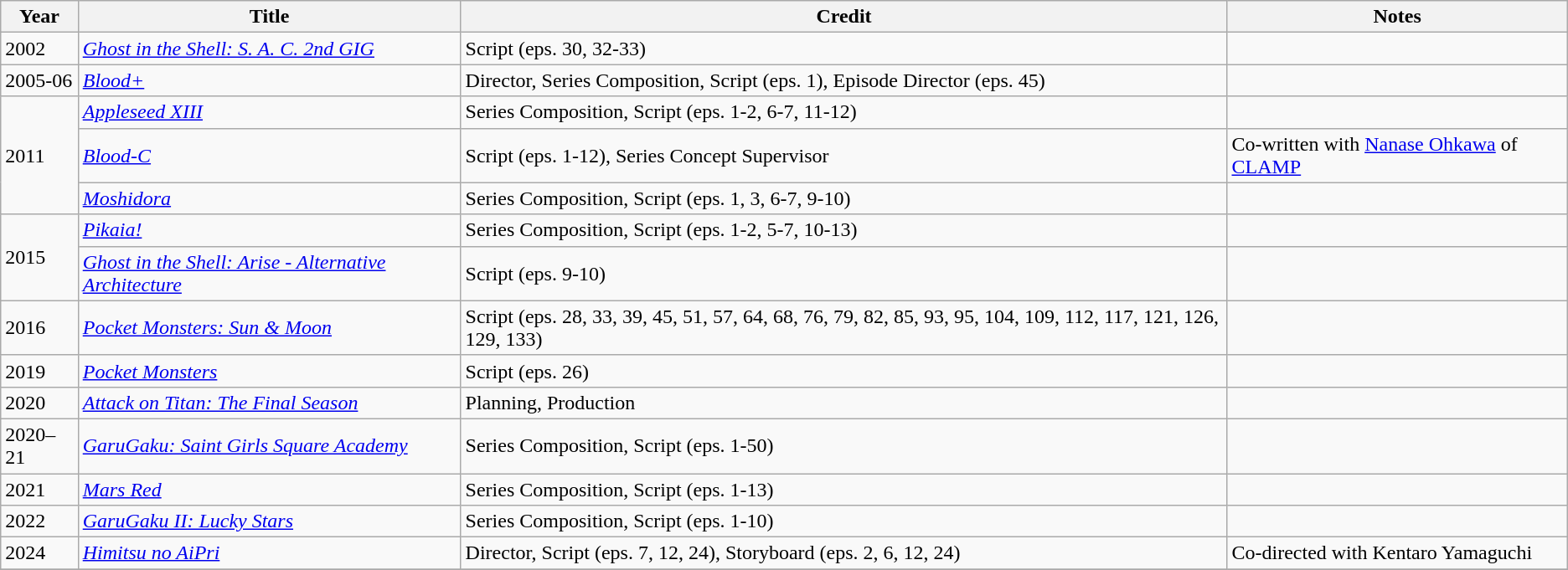<table class="wikitable">
<tr>
<th>Year</th>
<th>Title</th>
<th>Credit</th>
<th>Notes</th>
</tr>
<tr>
<td>2002</td>
<td><em><a href='#'>Ghost in the Shell: S. A. C. 2nd GIG</a></em></td>
<td>Script (eps. 30, 32-33)</td>
<td></td>
</tr>
<tr>
<td>2005-06</td>
<td><em><a href='#'>Blood+</a></em></td>
<td>Director, Series Composition, Script (eps. 1), Episode Director (eps. 45)</td>
<td></td>
</tr>
<tr>
<td rowspan="3">2011</td>
<td><em><a href='#'>Appleseed XIII</a></em></td>
<td>Series Composition, Script (eps. 1-2, 6-7, 11-12)</td>
<td></td>
</tr>
<tr>
<td><em><a href='#'>Blood-C</a></em></td>
<td>Script (eps. 1-12), Series Concept Supervisor</td>
<td>Co-written with <a href='#'>Nanase Ohkawa</a> of <a href='#'>CLAMP</a></td>
</tr>
<tr>
<td><em><a href='#'>Moshidora</a></em></td>
<td>Series Composition, Script (eps. 1, 3, 6-7, 9-10)</td>
<td></td>
</tr>
<tr>
<td rowspan="2">2015</td>
<td><em><a href='#'>Pikaia!</a></em></td>
<td>Series Composition, Script (eps. 1-2, 5-7, 10-13)</td>
<td></td>
</tr>
<tr>
<td><em><a href='#'>Ghost in the Shell: Arise - Alternative Architecture</a></em></td>
<td>Script (eps. 9-10)</td>
<td></td>
</tr>
<tr>
<td>2016</td>
<td><em><a href='#'>Pocket Monsters: Sun & Moon</a></em></td>
<td>Script (eps. 28, 33, 39, 45, 51, 57, 64, 68, 76, 79, 82, 85, 93, 95, 104, 109, 112, 117, 121, 126, 129, 133)</td>
<td></td>
</tr>
<tr>
<td>2019</td>
<td><em><a href='#'>Pocket Monsters</a></em></td>
<td>Script (eps. 26)</td>
<td></td>
</tr>
<tr>
<td>2020</td>
<td><em><a href='#'>Attack on Titan: The Final Season</a></em></td>
<td>Planning, Production</td>
<td></td>
</tr>
<tr>
<td>2020–21</td>
<td><em><a href='#'>GaruGaku: Saint Girls Square Academy</a></em></td>
<td>Series Composition, Script (eps. 1-50)</td>
<td></td>
</tr>
<tr>
<td>2021</td>
<td><em><a href='#'>Mars Red</a></em></td>
<td>Series Composition, Script (eps. 1-13)</td>
<td></td>
</tr>
<tr>
<td>2022</td>
<td><em><a href='#'>GaruGaku II: Lucky Stars</a></em></td>
<td>Series Composition, Script (eps. 1-10)</td>
<td></td>
</tr>
<tr>
<td>2024</td>
<td><em><a href='#'>Himitsu no AiPri</a></em></td>
<td>Director, Script (eps. 7, 12, 24), Storyboard (eps. 2, 6, 12, 24)</td>
<td>Co-directed with Kentaro Yamaguchi</td>
</tr>
<tr>
</tr>
</table>
